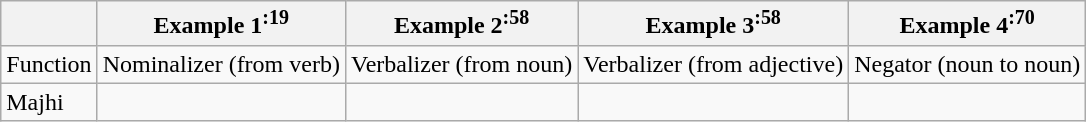<table class="wikitable">
<tr>
<th></th>
<th>Example 1<sup><strong>:19</strong></sup></th>
<th>Example 2<sup>:58</sup></th>
<th>Example 3<sup>:58</sup></th>
<th>Example 4<sup>:70</sup></th>
</tr>
<tr>
<td>Function</td>
<td>Nominalizer (from verb)</td>
<td>Verbalizer (from noun)</td>
<td>Verbalizer (from adjective)</td>
<td>Negator (noun to noun)</td>
</tr>
<tr>
<td>Majhi</td>
<td></td>
<td></td>
<td></td>
<td></td>
</tr>
</table>
